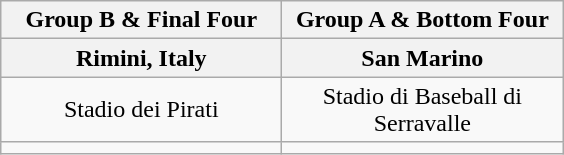<table class="wikitable" style="text-align:center;">
<tr>
<th width="180">Group B & Final Four</th>
<th width="180">Group A & Bottom Four</th>
</tr>
<tr>
<th width="180"> Rimini, Italy</th>
<th width="180"> San Marino</th>
</tr>
<tr>
<td width="180">Stadio dei Pirati</td>
<td width="180">Stadio di Baseball di Serravalle</td>
</tr>
<tr>
<td width="180"></td>
<td width="180"></td>
</tr>
</table>
